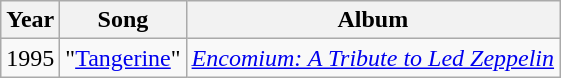<table class="wikitable">
<tr>
<th>Year</th>
<th>Song</th>
<th>Album</th>
</tr>
<tr>
<td>1995</td>
<td>"<a href='#'>Tangerine</a>"</td>
<td><em><a href='#'>Encomium: A Tribute to Led Zeppelin</a></em></td>
</tr>
</table>
